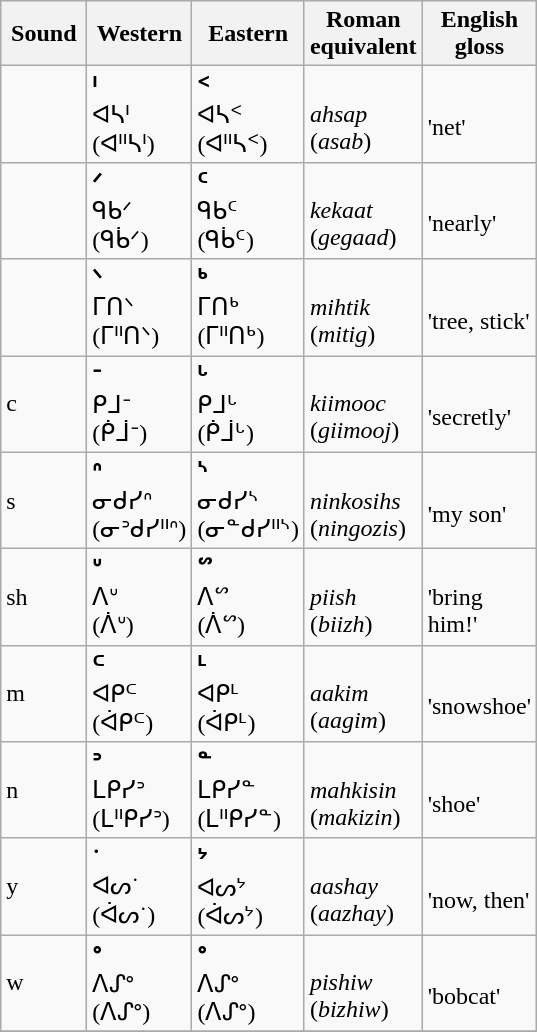<table class="wikitable" align="center">
<tr>
<th width = "50"><strong>Sound</strong></th>
<th width = "60"><strong>Western</strong></th>
<th width = "60"><strong>Eastern</strong></th>
<th width = "60"><strong>Roman equivalent</strong></th>
<th width = "60"><strong>English gloss</strong></th>
</tr>
<tr>
<td></td>
<td><strong>ᑊ</strong><br>ᐊᓴᑊ<br>(ᐊᐦᓴᑊ)</td>
<td><strong>ᑉ</strong><br>ᐊᓴᑉ<br>(ᐊᐦᓴᑉ)</td>
<td><br><em>ahsap</em><br>(<em>asab</em>)</td>
<td><br>'net'</td>
</tr>
<tr>
<td></td>
<td><strong>ᐟ</strong><br>ᑫᑲᐟ<br>(ᑫᑳᐟ)</td>
<td><strong>ᑦ</strong><br>ᑫᑲᑦ<br>(ᑫᑳᑦ)</td>
<td><br><em>kekaat</em><br>(<em>gegaad</em>)</td>
<td><br>'nearly'</td>
</tr>
<tr>
<td></td>
<td><strong>ᐠ</strong><br>ᒥᑎᐠ<br>(ᒥᐦᑎᐠ)</td>
<td><strong>ᒃ</strong><br>ᒥᑎᒃ<br>(ᒥᐦᑎᒃ)</td>
<td><br><em>mihtik</em><br>(<em>mitig</em>)</td>
<td><br>'tree, stick'</td>
</tr>
<tr>
<td>c </td>
<td><strong>ᐨ</strong><br>ᑭᒧᐨ<br>(ᑮᒨᐨ)</td>
<td><strong>ᒡ</strong><br>ᑭᒧᒡ<br>(ᑮᒨᒡ)</td>
<td><br><em>kiimooc</em><br>(<em>giimooj</em>)</td>
<td><br>'secretly'</td>
</tr>
<tr>
<td>s</td>
<td><strong>ᐢ</strong><br>ᓂᑯᓯᐢ<br>(ᓂᐣᑯᓯᐦᐢ)</td>
<td><strong>ᔅ</strong><br>ᓂᑯᓯᔅ<br>(ᓂᓐᑯᓯᐦᔅ)</td>
<td><br><em>ninkosihs</em><br>(<em>ningozis</em>)</td>
<td><br>'my son'</td>
</tr>
<tr>
<td>sh </td>
<td><strong>ᐡ</strong><br>ᐱᐡ<br>(ᐲᐡ)</td>
<td><strong>ᔥ</strong><br>ᐱᔥ<br>(ᐲᔥ)</td>
<td><br><em>piish</em><br>(<em>biizh</em>)</td>
<td><br>'bring him!'</td>
</tr>
<tr>
<td>m</td>
<td><strong>ᒼ</strong><br>ᐊᑭᒼ<br>(ᐋᑭᒼ)</td>
<td><strong>ᒻ</strong><br>ᐊᑭᒻ<br>(ᐋᑭᒻ)</td>
<td><br><em>aakim</em><br>(<em>aagim</em>)</td>
<td><br>'snowshoe'</td>
</tr>
<tr>
<td>n</td>
<td><strong>ᐣ</strong><br>ᒪᑭᓯᐣ<br>(ᒪᐦᑭᓯᐣ)</td>
<td><strong>ᓐ</strong><br>ᒪᑭᓯᓐ<br>(ᒪᐦᑭᓯᓐ)</td>
<td><br><em>mahkisin</em><br>(<em>makizin</em>)</td>
<td><br>'shoe'</td>
</tr>
<tr>
<td>y</td>
<td><strong>˙</strong><br>ᐊᔕ˙<br>(ᐋᔕ˙)</td>
<td><strong>ᔾ</strong><br>ᐊᔕᔾ<br>(ᐋᔕᔾ)</td>
<td><br><em>aashay</em><br>(<em>aazhay</em>)</td>
<td><br>'now, then'</td>
</tr>
<tr>
<td>w</td>
<td><strong>ᐤ</strong><br>ᐱᔑᐤ<br>(ᐱᔑᐤ)</td>
<td><strong>ᐤ</strong><br>ᐱᔑᐤ<br>(ᐱᔑᐤ)</td>
<td><br><em>pishiw</em><br>(<em>bizhiw</em>)</td>
<td><br>'bobcat'</td>
</tr>
<tr>
</tr>
</table>
